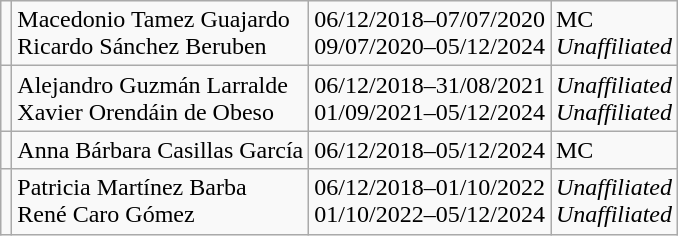<table class="wikitable">
<tr>
<td></td>
<td>Macedonio Tamez Guajardo <br>Ricardo Sánchez Beruben</td>
<td>06/12/2018–07/07/2020 <br>09/07/2020–05/12/2024</td>
<td>MC  <br><em>Unaffiliated</em></td>
</tr>
<tr>
<td></td>
<td>Alejandro Guzmán Larralde <br>Xavier Orendáin de Obeso</td>
<td>06/12/2018–31/08/2021 <br>01/09/2021–05/12/2024</td>
<td><em>Unaffiliated</em> <br><em>Unaffiliated</em></td>
</tr>
<tr>
<td></td>
<td>Anna Bárbara Casillas García</td>
<td>06/12/2018–05/12/2024</td>
<td>MC </td>
</tr>
<tr>
<td></td>
<td>Patricia Martínez Barba <br>René Caro Gómez</td>
<td>06/12/2018–01/10/2022 <br>01/10/2022–05/12/2024</td>
<td><em>Unaffiliated</em> <br><em>Unaffiliated</em></td>
</tr>
</table>
